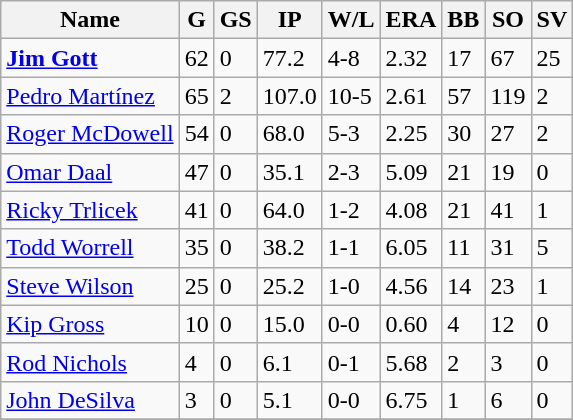<table class="wikitable sortable" style="text-align:left">
<tr>
<th>Name</th>
<th>G</th>
<th>GS</th>
<th>IP</th>
<th>W/L</th>
<th>ERA</th>
<th>BB</th>
<th>SO</th>
<th>SV</th>
</tr>
<tr>
<td><strong><a href='#'>Jim Gott</a>	</strong></td>
<td>62</td>
<td>0</td>
<td>77.2</td>
<td>4-8</td>
<td>2.32</td>
<td>17</td>
<td>67</td>
<td>25</td>
</tr>
<tr>
<td><a href='#'>Pedro Martínez</a></td>
<td>65</td>
<td>2</td>
<td>107.0</td>
<td>10-5</td>
<td>2.61</td>
<td>57</td>
<td>119</td>
<td>2</td>
</tr>
<tr>
<td><a href='#'>Roger McDowell</a></td>
<td>54</td>
<td>0</td>
<td>68.0</td>
<td>5-3</td>
<td>2.25</td>
<td>30</td>
<td>27</td>
<td>2</td>
</tr>
<tr>
<td><a href='#'>Omar Daal</a></td>
<td>47</td>
<td>0</td>
<td>35.1</td>
<td>2-3</td>
<td>5.09</td>
<td>21</td>
<td>19</td>
<td>0</td>
</tr>
<tr>
<td><a href='#'>Ricky Trlicek</a></td>
<td>41</td>
<td>0</td>
<td>64.0</td>
<td>1-2</td>
<td>4.08</td>
<td>21</td>
<td>41</td>
<td>1</td>
</tr>
<tr>
<td><a href='#'>Todd Worrell</a></td>
<td>35</td>
<td>0</td>
<td>38.2</td>
<td>1-1</td>
<td>6.05</td>
<td>11</td>
<td>31</td>
<td>5</td>
</tr>
<tr>
<td><a href='#'>Steve Wilson</a></td>
<td>25</td>
<td>0</td>
<td>25.2</td>
<td>1-0</td>
<td>4.56</td>
<td>14</td>
<td>23</td>
<td>1</td>
</tr>
<tr>
<td><a href='#'>Kip Gross</a></td>
<td>10</td>
<td>0</td>
<td>15.0</td>
<td>0-0</td>
<td>0.60</td>
<td>4</td>
<td>12</td>
<td>0</td>
</tr>
<tr>
<td><a href='#'>Rod Nichols</a></td>
<td>4</td>
<td>0</td>
<td>6.1</td>
<td>0-1</td>
<td>5.68</td>
<td>2</td>
<td>3</td>
<td>0</td>
</tr>
<tr>
<td><a href='#'>John DeSilva</a></td>
<td>3</td>
<td>0</td>
<td>5.1</td>
<td>0-0</td>
<td>6.75</td>
<td>1</td>
<td>6</td>
<td>0</td>
</tr>
<tr>
</tr>
</table>
